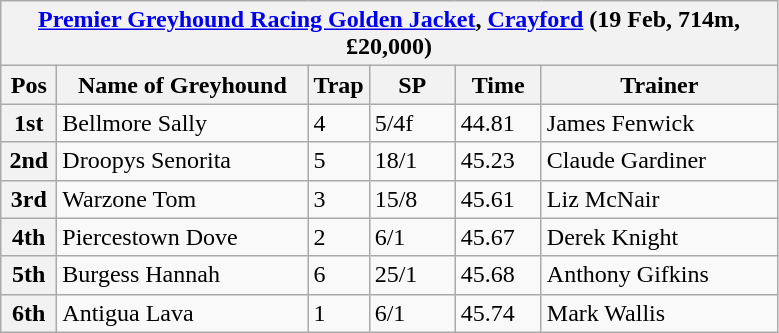<table class="wikitable">
<tr>
<th colspan="6"><a href='#'>Premier Greyhound Racing Golden Jacket</a>, <a href='#'>Crayford</a> (19 Feb, 714m, £20,000)</th>
</tr>
<tr>
<th width=30>Pos</th>
<th width=160>Name of Greyhound</th>
<th width=30>Trap</th>
<th width=50>SP</th>
<th width=50>Time</th>
<th width=150>Trainer</th>
</tr>
<tr>
<th>1st</th>
<td>Bellmore Sally</td>
<td>4</td>
<td>5/4f</td>
<td>44.81</td>
<td>James Fenwick</td>
</tr>
<tr>
<th>2nd</th>
<td>Droopys Senorita</td>
<td>5</td>
<td>18/1</td>
<td>45.23</td>
<td>Claude Gardiner</td>
</tr>
<tr>
<th>3rd</th>
<td>Warzone Tom</td>
<td>3</td>
<td>15/8</td>
<td>45.61</td>
<td>Liz McNair</td>
</tr>
<tr>
<th>4th</th>
<td>Piercestown Dove</td>
<td>2</td>
<td>6/1</td>
<td>45.67</td>
<td>Derek Knight</td>
</tr>
<tr>
<th>5th</th>
<td>Burgess Hannah</td>
<td>6</td>
<td>25/1</td>
<td>45.68</td>
<td>Anthony Gifkins</td>
</tr>
<tr>
<th>6th</th>
<td>Antigua Lava</td>
<td>1</td>
<td>6/1</td>
<td>45.74</td>
<td>Mark Wallis</td>
</tr>
</table>
